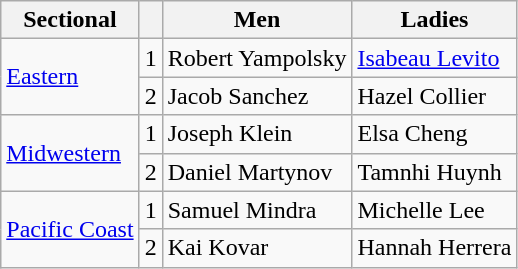<table class="wikitable">
<tr>
<th>Sectional</th>
<th></th>
<th>Men</th>
<th>Ladies</th>
</tr>
<tr>
<td rowspan=2><a href='#'>Eastern</a></td>
<td align=center>1</td>
<td>Robert Yampolsky</td>
<td><a href='#'>Isabeau Levito</a></td>
</tr>
<tr>
<td align=center>2</td>
<td>Jacob Sanchez</td>
<td>Hazel Collier</td>
</tr>
<tr>
<td rowspan=2><a href='#'>Midwestern</a></td>
<td align=center>1</td>
<td>Joseph Klein</td>
<td>Elsa Cheng</td>
</tr>
<tr>
<td align=center>2</td>
<td>Daniel Martynov</td>
<td>Tamnhi Huynh</td>
</tr>
<tr>
<td rowspan=2><a href='#'>Pacific Coast</a></td>
<td align=center>1</td>
<td>Samuel Mindra</td>
<td>Michelle Lee</td>
</tr>
<tr>
<td align=center>2</td>
<td>Kai Kovar</td>
<td>Hannah Herrera</td>
</tr>
</table>
